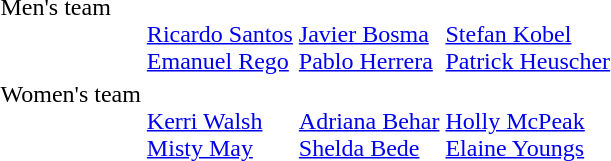<table>
<tr valign="top">
<td>Men's team<br></td>
<td><br><a href='#'>Ricardo Santos</a><br><a href='#'>Emanuel Rego</a></td>
<td><br><a href='#'>Javier Bosma</a><br><a href='#'>Pablo Herrera</a></td>
<td><br><a href='#'>Stefan Kobel</a><br><a href='#'>Patrick Heuscher</a></td>
</tr>
<tr valign="top">
<td>Women's team<br></td>
<td><br><a href='#'>Kerri Walsh</a><br><a href='#'>Misty May</a></td>
<td><br><a href='#'>Adriana Behar</a><br><a href='#'>Shelda Bede</a></td>
<td><br><a href='#'>Holly McPeak</a><br><a href='#'>Elaine Youngs</a></td>
</tr>
</table>
